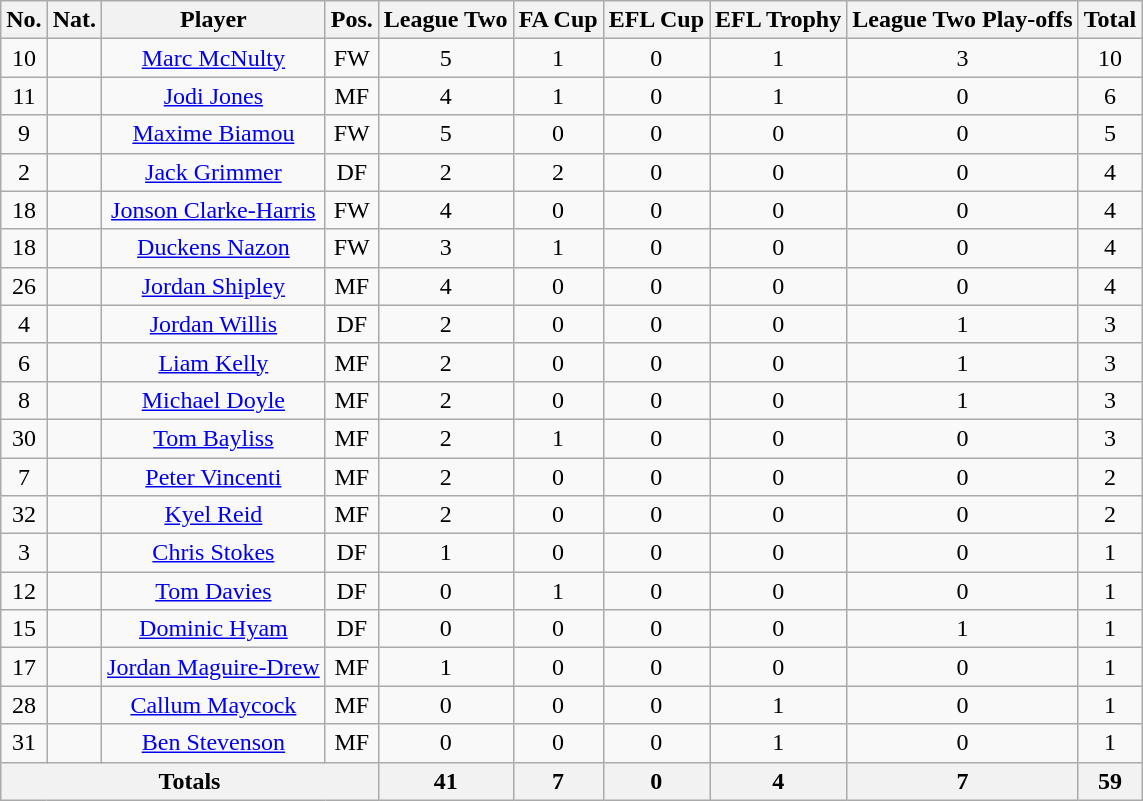<table class="wikitable sortable alternance" style="text-align:center">
<tr>
<th>No.</th>
<th>Nat.</th>
<th>Player</th>
<th>Pos.</th>
<th>League Two</th>
<th>FA Cup</th>
<th>EFL Cup</th>
<th>EFL Trophy</th>
<th>League Two Play-offs</th>
<th>Total</th>
</tr>
<tr>
<td>10</td>
<td></td>
<td><a href='#'>Marc McNulty</a></td>
<td>FW</td>
<td>5</td>
<td>1</td>
<td>0</td>
<td>1</td>
<td>3</td>
<td>10</td>
</tr>
<tr>
<td>11</td>
<td></td>
<td><a href='#'>Jodi Jones</a></td>
<td>MF</td>
<td>4</td>
<td>1</td>
<td>0</td>
<td>1</td>
<td>0</td>
<td>6</td>
</tr>
<tr>
<td>9</td>
<td></td>
<td><a href='#'>Maxime Biamou</a></td>
<td>FW</td>
<td>5</td>
<td>0</td>
<td>0</td>
<td>0</td>
<td>0</td>
<td>5</td>
</tr>
<tr>
<td>2</td>
<td></td>
<td><a href='#'>Jack Grimmer</a></td>
<td>DF</td>
<td>2</td>
<td>2</td>
<td>0</td>
<td>0</td>
<td>0</td>
<td>4</td>
</tr>
<tr>
<td>18</td>
<td></td>
<td><a href='#'>Jonson Clarke-Harris</a></td>
<td>FW</td>
<td>4</td>
<td>0</td>
<td>0</td>
<td>0</td>
<td>0</td>
<td>4</td>
</tr>
<tr>
<td>18</td>
<td></td>
<td><a href='#'>Duckens Nazon</a></td>
<td>FW</td>
<td>3</td>
<td>1</td>
<td>0</td>
<td>0</td>
<td>0</td>
<td>4</td>
</tr>
<tr>
<td>26</td>
<td></td>
<td><a href='#'>Jordan Shipley</a></td>
<td>MF</td>
<td>4</td>
<td>0</td>
<td>0</td>
<td>0</td>
<td>0</td>
<td>4</td>
</tr>
<tr>
<td>4</td>
<td></td>
<td><a href='#'>Jordan Willis</a></td>
<td>DF</td>
<td>2</td>
<td>0</td>
<td>0</td>
<td>0</td>
<td>1</td>
<td>3</td>
</tr>
<tr>
<td>6</td>
<td></td>
<td><a href='#'>Liam Kelly</a></td>
<td>MF</td>
<td>2</td>
<td>0</td>
<td>0</td>
<td>0</td>
<td>1</td>
<td>3</td>
</tr>
<tr>
<td>8</td>
<td></td>
<td><a href='#'>Michael Doyle</a></td>
<td>MF</td>
<td>2</td>
<td>0</td>
<td>0</td>
<td>0</td>
<td>1</td>
<td>3</td>
</tr>
<tr>
<td>30</td>
<td></td>
<td><a href='#'>Tom Bayliss</a></td>
<td>MF</td>
<td>2</td>
<td>1</td>
<td>0</td>
<td>0</td>
<td>0</td>
<td>3</td>
</tr>
<tr>
<td>7</td>
<td></td>
<td><a href='#'>Peter Vincenti</a></td>
<td>MF</td>
<td>2</td>
<td>0</td>
<td>0</td>
<td>0</td>
<td>0</td>
<td>2</td>
</tr>
<tr>
<td>32</td>
<td></td>
<td><a href='#'>Kyel Reid</a></td>
<td>MF</td>
<td>2</td>
<td>0</td>
<td>0</td>
<td>0</td>
<td>0</td>
<td>2</td>
</tr>
<tr>
<td>3</td>
<td></td>
<td><a href='#'>Chris Stokes</a></td>
<td>DF</td>
<td>1</td>
<td>0</td>
<td>0</td>
<td>0</td>
<td>0</td>
<td>1</td>
</tr>
<tr>
<td>12</td>
<td></td>
<td><a href='#'>Tom Davies</a></td>
<td>DF</td>
<td>0</td>
<td>1</td>
<td>0</td>
<td>0</td>
<td>0</td>
<td>1</td>
</tr>
<tr>
<td>15</td>
<td></td>
<td><a href='#'>Dominic Hyam</a></td>
<td>DF</td>
<td>0</td>
<td>0</td>
<td>0</td>
<td>0</td>
<td>1</td>
<td>1</td>
</tr>
<tr>
<td>17</td>
<td></td>
<td><a href='#'>Jordan Maguire-Drew</a></td>
<td>MF</td>
<td>1</td>
<td>0</td>
<td>0</td>
<td>0</td>
<td>0</td>
<td>1</td>
</tr>
<tr>
<td>28</td>
<td></td>
<td><a href='#'>Callum Maycock</a></td>
<td>MF</td>
<td>0</td>
<td>0</td>
<td>0</td>
<td>1</td>
<td>0</td>
<td>1</td>
</tr>
<tr>
<td>31</td>
<td></td>
<td><a href='#'>Ben Stevenson</a></td>
<td>MF</td>
<td>0</td>
<td>0</td>
<td>0</td>
<td>1</td>
<td>0</td>
<td>1</td>
</tr>
<tr class="sortbottom">
<th colspan="4">Totals</th>
<th>41</th>
<th>7</th>
<th>0</th>
<th>4</th>
<th>7</th>
<th>59</th>
</tr>
</table>
